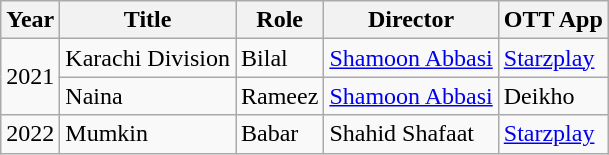<table class="wikitable">
<tr>
<th>Year</th>
<th>Title</th>
<th>Role</th>
<th>Director</th>
<th>OTT App</th>
</tr>
<tr>
<td rowspan=2>2021</td>
<td>Karachi Division</td>
<td>Bilal</td>
<td><a href='#'>Shamoon Abbasi</a></td>
<td><a href='#'>Starzplay</a></td>
</tr>
<tr>
<td>Naina</td>
<td>Rameez</td>
<td><a href='#'>Shamoon Abbasi</a></td>
<td>Deikho</td>
</tr>
<tr>
<td>2022</td>
<td>Mumkin</td>
<td>Babar</td>
<td>Shahid Shafaat</td>
<td><a href='#'>Starzplay</a></td>
</tr>
</table>
